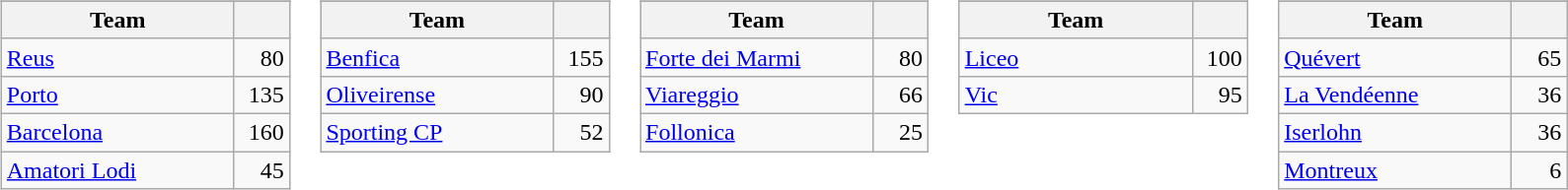<table>
<tr valign=top>
<td><br><table class="wikitable">
<tr>
</tr>
<tr>
<th width=150>Team</th>
<th width=30></th>
</tr>
<tr>
<td> <a href='#'>Reus</a></td>
<td align=right>80</td>
</tr>
<tr>
<td> <a href='#'>Porto</a></td>
<td align=right>135</td>
</tr>
<tr>
<td> <a href='#'>Barcelona</a></td>
<td align=right>160</td>
</tr>
<tr>
<td> <a href='#'>Amatori Lodi</a></td>
<td align=right>45</td>
</tr>
</table>
</td>
<td><br><table class="wikitable">
<tr>
</tr>
<tr>
<th width=150>Team</th>
<th width=30></th>
</tr>
<tr>
<td> <a href='#'>Benfica</a></td>
<td align=right>155</td>
</tr>
<tr>
<td> <a href='#'>Oliveirense</a></td>
<td align=right>90</td>
</tr>
<tr>
<td> <a href='#'>Sporting CP</a></td>
<td align=right>52</td>
</tr>
</table>
</td>
<td><br><table class="wikitable">
<tr>
</tr>
<tr>
<th width=150>Team</th>
<th width=30></th>
</tr>
<tr>
<td> <a href='#'>Forte dei Marmi</a></td>
<td align=right>80</td>
</tr>
<tr>
<td> <a href='#'>Viareggio</a></td>
<td align=right>66</td>
</tr>
<tr>
<td> <a href='#'>Follonica</a></td>
<td align=right>25</td>
</tr>
</table>
</td>
<td><br><table class="wikitable">
<tr>
</tr>
<tr>
<th width=150>Team</th>
<th width=30></th>
</tr>
<tr>
<td> <a href='#'>Liceo</a></td>
<td align=right>100</td>
</tr>
<tr>
<td> <a href='#'>Vic</a></td>
<td align=right>95</td>
</tr>
</table>
</td>
<td><br><table class="wikitable">
<tr>
</tr>
<tr>
<th width=150>Team</th>
<th width=30></th>
</tr>
<tr>
<td> <a href='#'>Quévert</a></td>
<td align=right>65</td>
</tr>
<tr>
<td> <a href='#'>La Vendéenne</a></td>
<td align=right>36</td>
</tr>
<tr>
<td> <a href='#'>Iserlohn</a></td>
<td align=right>36</td>
</tr>
<tr>
<td> <a href='#'>Montreux</a></td>
<td align=right>6</td>
</tr>
</table>
</td>
</tr>
</table>
